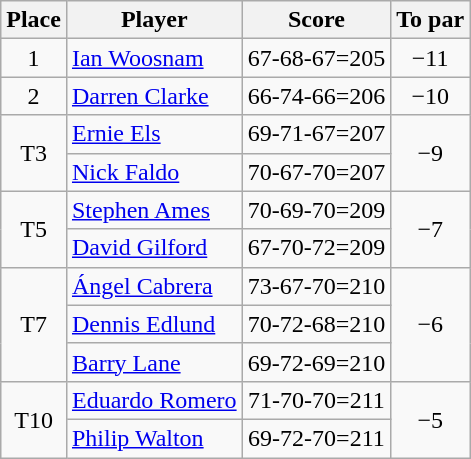<table class="wikitable">
<tr>
<th>Place</th>
<th>Player</th>
<th>Score</th>
<th>To par</th>
</tr>
<tr>
<td align=center>1</td>
<td> <a href='#'>Ian Woosnam</a></td>
<td align=center>67-68-67=205</td>
<td align=center>−11</td>
</tr>
<tr>
<td align=center>2</td>
<td> <a href='#'>Darren Clarke</a></td>
<td align=center>66-74-66=206</td>
<td align=center>−10</td>
</tr>
<tr>
<td rowspan="2" align=center>T3</td>
<td> <a href='#'>Ernie Els</a></td>
<td align=center>69-71-67=207</td>
<td rowspan="2" align=center>−9</td>
</tr>
<tr>
<td> <a href='#'>Nick Faldo</a></td>
<td align=center>70-67-70=207</td>
</tr>
<tr>
<td rowspan="2" align=center>T5</td>
<td> <a href='#'>Stephen Ames</a></td>
<td align=center>70-69-70=209</td>
<td rowspan="2" align=center>−7</td>
</tr>
<tr>
<td> <a href='#'>David Gilford</a></td>
<td align=center>67-70-72=209</td>
</tr>
<tr>
<td rowspan="3" align=center>T7</td>
<td> <a href='#'>Ángel Cabrera</a></td>
<td align=center>73-67-70=210</td>
<td rowspan="3" align=center>−6</td>
</tr>
<tr>
<td> <a href='#'>Dennis Edlund</a></td>
<td align=center>70-72-68=210</td>
</tr>
<tr>
<td> <a href='#'>Barry Lane</a></td>
<td align=center>69-72-69=210</td>
</tr>
<tr>
<td rowspan="2" align=center>T10</td>
<td> <a href='#'>Eduardo Romero</a></td>
<td align=center>71-70-70=211</td>
<td rowspan="2" align=center>−5</td>
</tr>
<tr>
<td> <a href='#'>Philip Walton</a></td>
<td align=center>69-72-70=211</td>
</tr>
</table>
